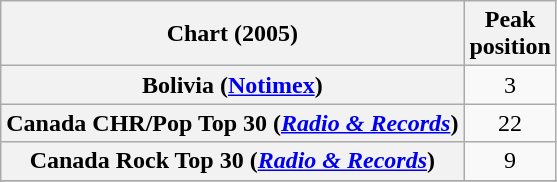<table class="wikitable sortable plainrowheaders" style="text-align:center">
<tr>
<th>Chart (2005)</th>
<th>Peak<br>position</th>
</tr>
<tr>
<th scope="row">Bolivia (<a href='#'>Notimex</a>)</th>
<td>3</td>
</tr>
<tr>
<th scope="row">Canada CHR/Pop Top 30 (<em><a href='#'>Radio & Records</a></em>)</th>
<td>22</td>
</tr>
<tr>
<th scope="row">Canada Rock Top 30 (<em><a href='#'>Radio & Records</a></em>)</th>
<td>9</td>
</tr>
<tr>
</tr>
<tr>
</tr>
<tr>
</tr>
<tr>
</tr>
<tr>
</tr>
<tr>
</tr>
</table>
